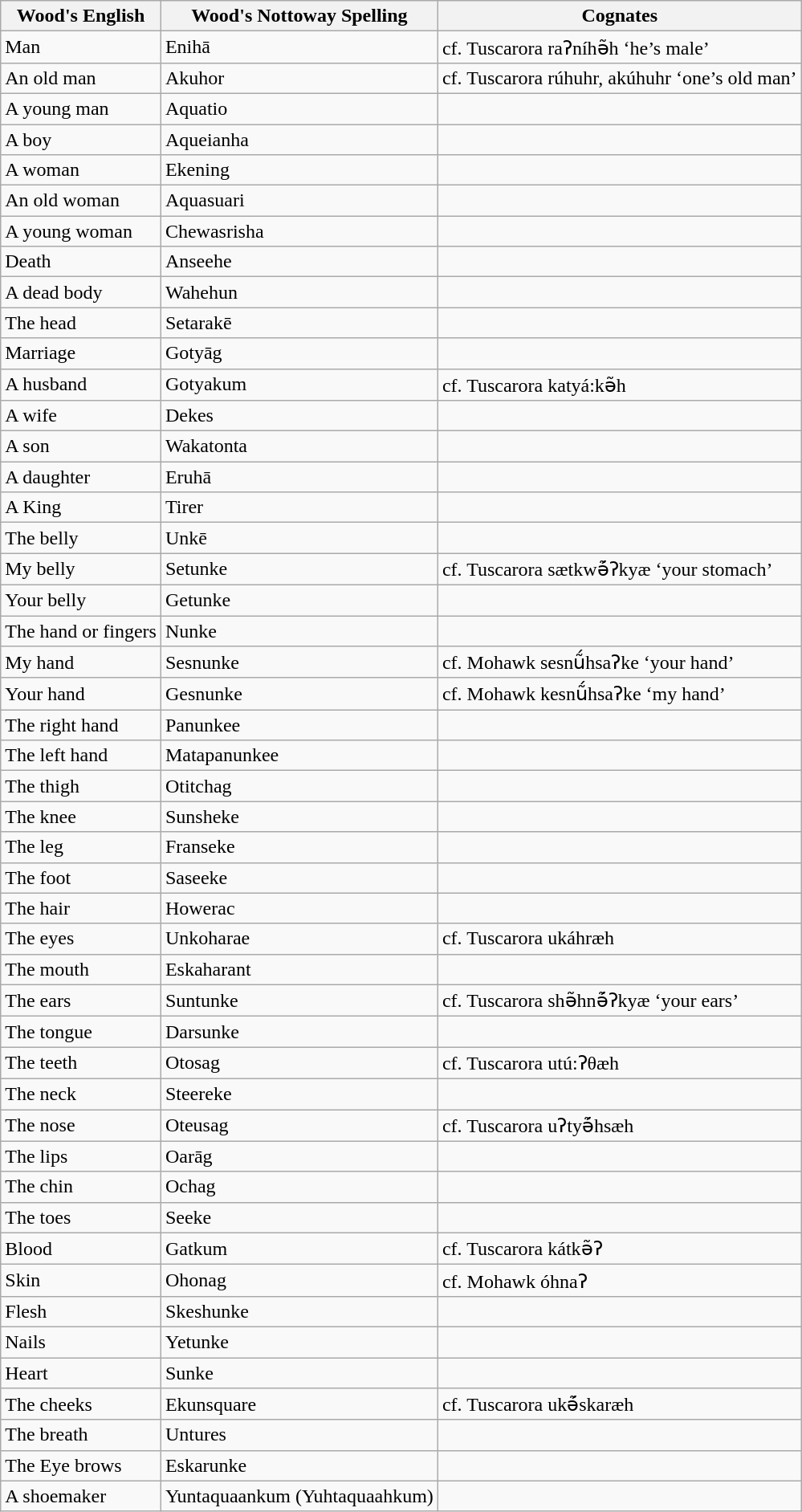<table class="wikitable">
<tr>
<th>Wood's English</th>
<th>Wood's Nottoway Spelling</th>
<th>Cognates</th>
</tr>
<tr>
<td>Man</td>
<td>Enihā</td>
<td>cf. Tuscarora raʔníhə̃h ‘he’s male’</td>
</tr>
<tr>
<td>An old man</td>
<td>Akuhor</td>
<td>cf. Tuscarora rúhuhr, akúhuhr ‘one’s old man’</td>
</tr>
<tr>
<td>A young man</td>
<td>Aquatio</td>
<td></td>
</tr>
<tr>
<td>A boy</td>
<td>Aqueianha</td>
<td></td>
</tr>
<tr>
<td>A woman</td>
<td>Ekening</td>
<td></td>
</tr>
<tr>
<td>An old woman</td>
<td>Aquasuari</td>
<td></td>
</tr>
<tr>
<td>A young woman</td>
<td>Chewasrisha</td>
<td></td>
</tr>
<tr>
<td>Death</td>
<td>Anseehe</td>
<td></td>
</tr>
<tr>
<td>A dead body</td>
<td>Wahehun</td>
<td></td>
</tr>
<tr>
<td>The head</td>
<td>Setarakē</td>
<td></td>
</tr>
<tr>
<td>Marriage</td>
<td>Gotyāg</td>
<td></td>
</tr>
<tr>
<td>A husband</td>
<td>Gotyakum</td>
<td>cf. Tuscarora katyá:kə̃h</td>
</tr>
<tr>
<td>A wife</td>
<td>Dekes</td>
<td></td>
</tr>
<tr>
<td>A son</td>
<td>Wakatonta</td>
<td></td>
</tr>
<tr>
<td>A daughter</td>
<td>Eruhā</td>
<td></td>
</tr>
<tr>
<td>A King</td>
<td>Tirer</td>
<td></td>
</tr>
<tr>
<td>The belly</td>
<td>Unkē</td>
<td></td>
</tr>
<tr>
<td>My belly</td>
<td>Setunke</td>
<td>cf. Tuscarora sætkwə̃́ʔkyæ ‘your stomach’</td>
</tr>
<tr>
<td>Your belly</td>
<td>Getunke</td>
<td></td>
</tr>
<tr>
<td>The hand or fingers</td>
<td>Nunke</td>
<td></td>
</tr>
<tr>
<td>My hand</td>
<td>Sesnunke</td>
<td>cf. Mohawk sesnṹhsaʔke ‘your hand’</td>
</tr>
<tr>
<td>Your hand</td>
<td>Gesnunke</td>
<td>cf. Mohawk kesnṹhsaʔke ‘my hand’</td>
</tr>
<tr>
<td>The right hand</td>
<td>Panunkee</td>
<td></td>
</tr>
<tr>
<td>The left hand</td>
<td>Matapanunkee</td>
<td></td>
</tr>
<tr>
<td>The thigh</td>
<td>Otitchag</td>
<td></td>
</tr>
<tr>
<td>The knee</td>
<td>Sunsheke</td>
<td></td>
</tr>
<tr>
<td>The leg</td>
<td>Franseke</td>
<td></td>
</tr>
<tr>
<td>The foot</td>
<td>Saseeke</td>
<td></td>
</tr>
<tr>
<td>The hair</td>
<td>Howerac</td>
<td></td>
</tr>
<tr>
<td>The eyes</td>
<td>Unkoharae</td>
<td>cf. Tuscarora ukáhræh</td>
</tr>
<tr>
<td>The mouth</td>
<td>Eskaharant</td>
<td></td>
</tr>
<tr>
<td>The ears</td>
<td>Suntunke</td>
<td>cf. Tuscarora shə̃hnə̃́ʔkyæ ‘your ears’</td>
</tr>
<tr>
<td>The tongue</td>
<td>Darsunke</td>
<td></td>
</tr>
<tr>
<td>The teeth</td>
<td>Otosag</td>
<td>cf. Tuscarora utú:ʔθæh</td>
</tr>
<tr>
<td>The neck</td>
<td>Steereke</td>
<td></td>
</tr>
<tr>
<td>The nose</td>
<td>Oteusag</td>
<td>cf. Tuscarora uʔtyə̃́hsæh</td>
</tr>
<tr>
<td>The lips</td>
<td>Oarāg</td>
<td></td>
</tr>
<tr>
<td>The chin</td>
<td>Ochag</td>
<td></td>
</tr>
<tr>
<td>The toes</td>
<td>Seeke</td>
<td></td>
</tr>
<tr>
<td>Blood</td>
<td>Gatkum</td>
<td>cf. Tuscarora kátkə̃ʔ</td>
</tr>
<tr>
<td>Skin</td>
<td>Ohonag</td>
<td>cf. Mohawk óhnaʔ</td>
</tr>
<tr>
<td>Flesh</td>
<td>Skeshunke</td>
<td></td>
</tr>
<tr>
<td>Nails</td>
<td>Yetunke</td>
<td></td>
</tr>
<tr>
<td>Heart</td>
<td>Sunke</td>
<td></td>
</tr>
<tr>
<td>The cheeks</td>
<td>Ekunsquare</td>
<td>cf. Tuscarora ukə̃́skaræh</td>
</tr>
<tr>
<td>The breath</td>
<td>Untures</td>
<td></td>
</tr>
<tr>
<td>The Eye brows</td>
<td>Eskarunke</td>
<td></td>
</tr>
<tr>
<td>A shoemaker</td>
<td>Yuntaquaankum (Yuhtaquaahkum)</td>
<td></td>
</tr>
</table>
